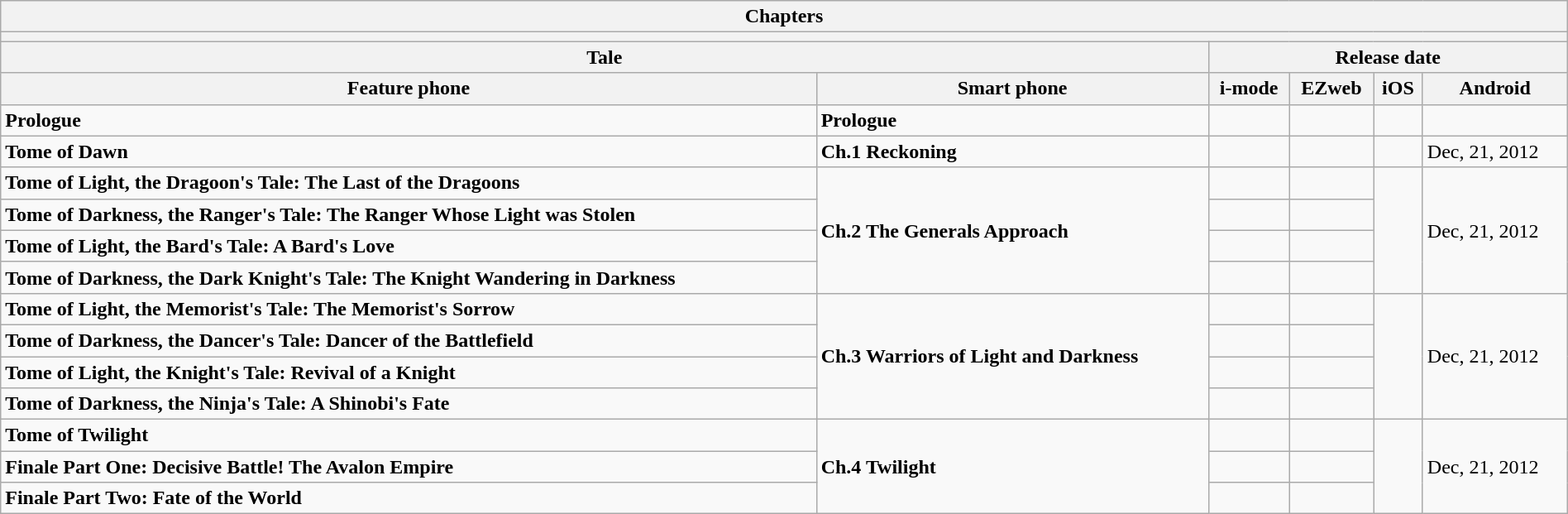<table class="wikitable" style="width:100%;">
<tr>
<th colspan="6">Chapters</th>
</tr>
<tr>
<th colspan="6" style="background:linear-gradient (0.25turn, crimson, orange, gold, limegreen, DodgerBlue, Navy);"></th>
</tr>
<tr>
<th colspan="2">Tale</th>
<th colspan="4">Release date</th>
</tr>
<tr>
<th>Feature phone</th>
<th>Smart phone</th>
<th>i-mode</th>
<th>EZweb</th>
<th>iOS</th>
<th>Android</th>
</tr>
<tr>
<td><strong>Prologue</strong><br></td>
<td><strong>Prologue</strong><br></td>
<td></td>
<td></td>
<td></td>
<td></td>
</tr>
<tr>
<td><strong>Tome of Dawn</strong><br></td>
<td><strong>Ch.1 Reckoning</strong><br></td>
<td></td>
<td></td>
<td></td>
<td>Dec, 21, 2012</td>
</tr>
<tr>
<td><strong>Tome of Light, the Dragoon's Tale: The Last of the Dragoons</strong><br></td>
<td rowspan="4"><strong>Ch.2 The Generals Approach</strong><br></td>
<td></td>
<td></td>
<td rowspan="4"></td>
<td rowspan="4">Dec, 21, 2012</td>
</tr>
<tr>
<td><strong>Tome of Darkness, the Ranger's Tale: The Ranger Whose Light was Stolen</strong><br></td>
<td></td>
<td></td>
</tr>
<tr>
<td><strong>Tome of Light, the Bard's Tale: A Bard's Love</strong><br></td>
<td></td>
<td></td>
</tr>
<tr>
<td><strong>Tome of Darkness, the Dark Knight's Tale: The Knight Wandering in Darkness</strong><br></td>
<td> </td>
<td></td>
</tr>
<tr>
<td><strong>Tome of Light, the Memorist's Tale: The Memorist's Sorrow</strong><br></td>
<td rowspan="4"><strong>Ch.3 Warriors of Light and Darkness</strong> <br></td>
<td></td>
<td></td>
<td rowspan="4"></td>
<td rowspan="4">Dec, 21, 2012</td>
</tr>
<tr>
<td><strong>Tome of Darkness, the Dancer's Tale: Dancer of the Battlefield</strong><br></td>
<td></td>
<td></td>
</tr>
<tr>
<td><strong>Tome of Light, the Knight's Tale: Revival of a Knight</strong><br></td>
<td></td>
<td></td>
</tr>
<tr>
<td><strong>Tome of Darkness, the Ninja's Tale: A Shinobi's Fate</strong><br></td>
<td></td>
<td></td>
</tr>
<tr>
<td><strong>Tome of Twilight</strong><br></td>
<td rowspan="3"><strong>Ch.4 Twilight</strong> <br></td>
<td></td>
<td></td>
<td rowspan="3"></td>
<td rowspan="3">Dec, 21, 2012</td>
</tr>
<tr>
<td><strong>Finale Part One: Decisive Battle! The Avalon Empire</strong><br></td>
<td></td>
<td></td>
</tr>
<tr>
<td><strong>Finale Part Two: Fate of the World</strong><br></td>
<td></td>
<td></td>
</tr>
</table>
